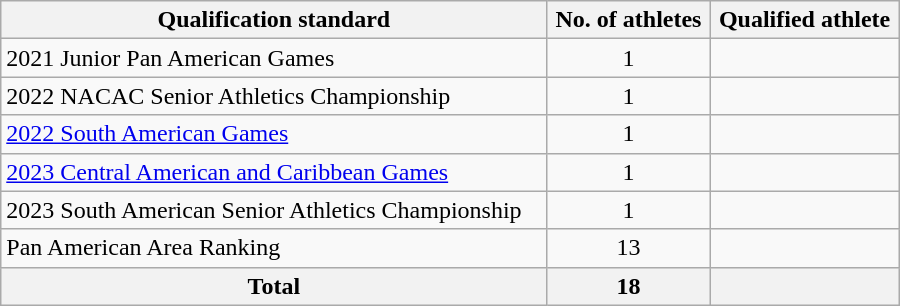<table class="wikitable" style="text-align:left; width:600px;">
<tr>
<th>Qualification standard</th>
<th>No. of athletes</th>
<th>Qualified athlete</th>
</tr>
<tr>
<td>2021 Junior Pan American Games</td>
<td align=center>1</td>
<td></td>
</tr>
<tr>
<td>2022 NACAC Senior Athletics Championship</td>
<td align=center>1</td>
<td></td>
</tr>
<tr>
<td><a href='#'>2022 South American Games</a></td>
<td align=center>1</td>
<td></td>
</tr>
<tr>
<td><a href='#'>2023 Central American and Caribbean Games</a></td>
<td align=center>1</td>
<td></td>
</tr>
<tr>
<td>2023 South American Senior Athletics Championship</td>
<td align=center>1</td>
<td></td>
</tr>
<tr>
<td>Pan American Area Ranking</td>
<td align=center>13</td>
<td></td>
</tr>
<tr>
<th>Total</th>
<th>18</th>
<th colspan=2></th>
</tr>
</table>
